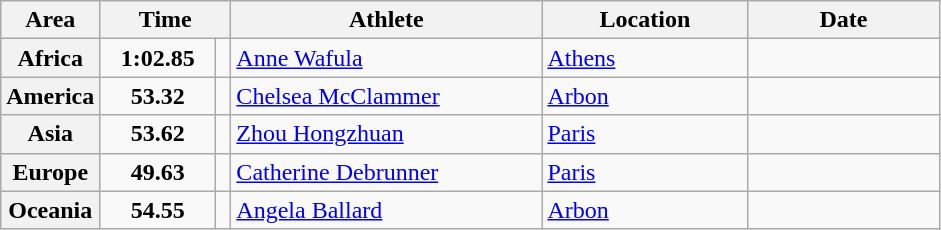<table class="wikitable">
<tr>
<th width="45">Area</th>
<th width="80" colspan="2">Time</th>
<th width="200">Athlete</th>
<th width="130">Location</th>
<th width="120">Date</th>
</tr>
<tr>
<th>Africa</th>
<td align="center"><strong>1:02.85</strong></td>
<td align="center"></td>
<td> <a href='#'>Anne Wafula</a></td>
<td> <a href='#'>Athens</a></td>
<td align="right"></td>
</tr>
<tr>
<th>America</th>
<td align="center"><strong>53.32</strong></td>
<td align="center"></td>
<td> <a href='#'>Chelsea McClammer</a></td>
<td> <a href='#'>Arbon</a></td>
<td align="right"></td>
</tr>
<tr>
<th>Asia</th>
<td align="center"><strong>53.62</strong></td>
<td align="center"></td>
<td> <a href='#'>Zhou Hongzhuan</a></td>
<td> <a href='#'>Paris</a></td>
<td align="right"></td>
</tr>
<tr>
<th>Europe</th>
<td align="center"><strong>49.63</strong></td>
<td align="center"><strong></strong></td>
<td> <a href='#'>Catherine Debrunner</a></td>
<td> <a href='#'>Paris</a></td>
<td align="right"></td>
</tr>
<tr>
<th>Oceania</th>
<td align="center"><strong>54.55</strong></td>
<td align="center"></td>
<td> <a href='#'>Angela Ballard</a></td>
<td> <a href='#'>Arbon</a></td>
<td align="right"></td>
</tr>
</table>
